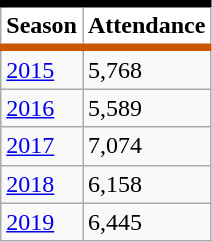<table class="wikitable">
<tr>
<th style="background:#fff; border-top:black 5px solid; border-bottom:#c50 5px solid;">Season</th>
<th style="background:#fff; border-top:black 5px solid; border-bottom:#c50 5px solid;">Attendance</th>
</tr>
<tr>
<td><a href='#'>2015</a></td>
<td>5,768</td>
</tr>
<tr>
<td><a href='#'>2016</a></td>
<td>5,589</td>
</tr>
<tr>
<td><a href='#'>2017</a></td>
<td>7,074</td>
</tr>
<tr>
<td><a href='#'>2018</a></td>
<td>6,158</td>
</tr>
<tr>
<td><a href='#'>2019</a></td>
<td>6,445</td>
</tr>
</table>
